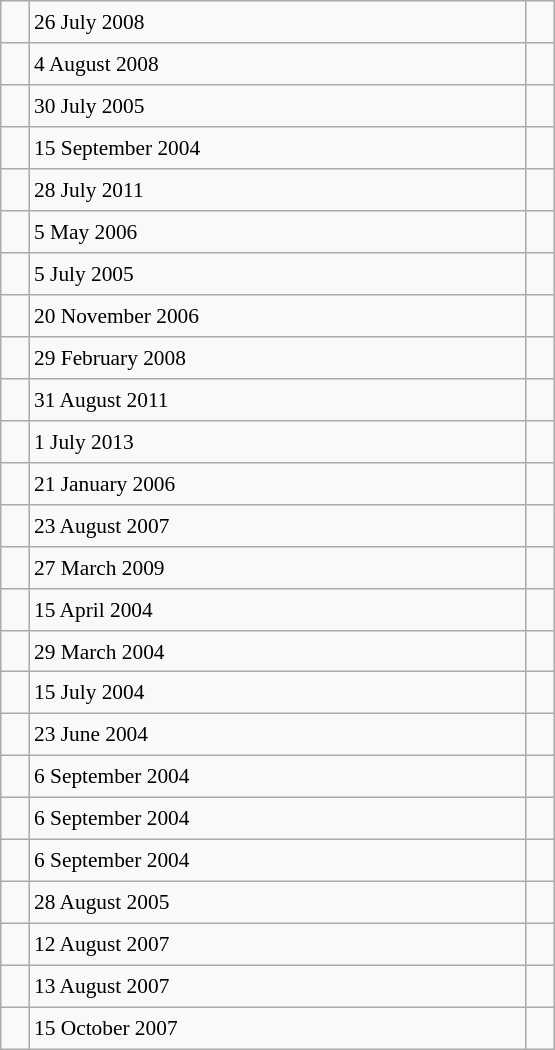<table class="wikitable" style="font-size: 89%; float: left; width: 26em; margin-right: 1em; height: 700px">
<tr>
<td></td>
<td>26 July 2008</td>
<td></td>
</tr>
<tr>
<td></td>
<td>4 August 2008</td>
<td></td>
</tr>
<tr>
<td></td>
<td>30 July 2005</td>
<td></td>
</tr>
<tr>
<td></td>
<td>15 September 2004</td>
<td></td>
</tr>
<tr>
<td></td>
<td>28 July 2011</td>
<td></td>
</tr>
<tr>
<td></td>
<td>5 May 2006</td>
<td></td>
</tr>
<tr>
<td></td>
<td>5 July 2005</td>
<td></td>
</tr>
<tr>
<td></td>
<td>20 November 2006</td>
<td></td>
</tr>
<tr>
<td></td>
<td>29 February 2008</td>
<td></td>
</tr>
<tr>
<td></td>
<td>31 August 2011</td>
<td></td>
</tr>
<tr>
<td></td>
<td>1 July 2013</td>
<td></td>
</tr>
<tr>
<td></td>
<td>21 January 2006</td>
<td></td>
</tr>
<tr>
<td></td>
<td>23 August 2007</td>
<td></td>
</tr>
<tr>
<td></td>
<td>27 March 2009</td>
<td></td>
</tr>
<tr>
<td></td>
<td>15 April 2004</td>
<td></td>
</tr>
<tr>
<td></td>
<td>29 March 2004</td>
<td></td>
</tr>
<tr>
<td></td>
<td>15 July 2004</td>
<td></td>
</tr>
<tr>
<td></td>
<td>23 June 2004</td>
<td></td>
</tr>
<tr>
<td></td>
<td>6 September 2004</td>
<td></td>
</tr>
<tr>
<td></td>
<td>6 September 2004</td>
<td></td>
</tr>
<tr>
<td></td>
<td>6 September 2004</td>
<td></td>
</tr>
<tr>
<td></td>
<td>28 August 2005</td>
<td></td>
</tr>
<tr>
<td></td>
<td>12 August 2007</td>
<td></td>
</tr>
<tr>
<td></td>
<td>13 August 2007</td>
<td></td>
</tr>
<tr>
<td></td>
<td>15 October 2007</td>
<td></td>
</tr>
</table>
